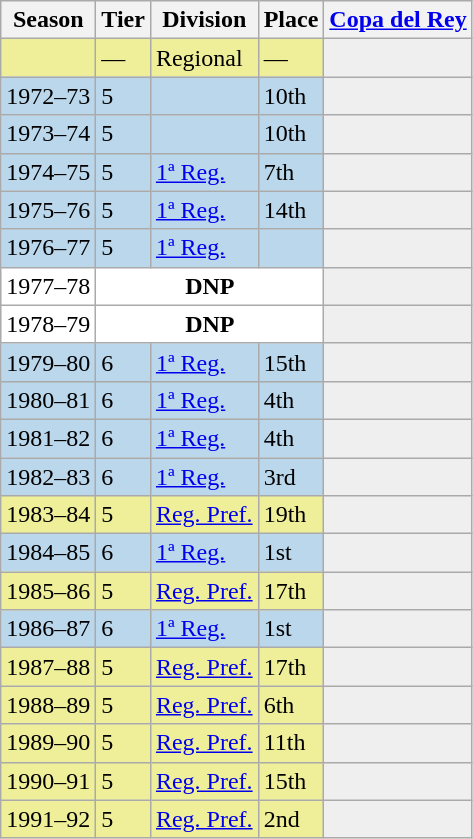<table class="wikitable">
<tr style="background:#f0f6fa;">
<th>Season</th>
<th>Tier</th>
<th>Division</th>
<th>Place</th>
<th><a href='#'>Copa del Rey</a></th>
</tr>
<tr>
<td style="background:#EFEF99;"></td>
<td style="background:#EFEF99;">—</td>
<td style="background:#EFEF99;">Regional</td>
<td style="background:#EFEF99;">—</td>
<th style="background:#efefef;"></th>
</tr>
<tr>
<td style="background:#BBD7EC;">1972–73</td>
<td style="background:#BBD7EC;">5</td>
<td style="background:#BBD7EC;"></td>
<td style="background:#BBD7EC;">10th</td>
<th style="background:#efefef;"></th>
</tr>
<tr>
<td style="background:#BBD7EC;">1973–74</td>
<td style="background:#BBD7EC;">5</td>
<td style="background:#BBD7EC;"></td>
<td style="background:#BBD7EC;">10th</td>
<th style="background:#efefef;"></th>
</tr>
<tr>
<td style="background:#BBD7EC;">1974–75</td>
<td style="background:#BBD7EC;">5</td>
<td style="background:#BBD7EC;"><a href='#'>1ª Reg.</a></td>
<td style="background:#BBD7EC;">7th</td>
<th style="background:#efefef;"></th>
</tr>
<tr>
<td style="background:#BBD7EC;">1975–76</td>
<td style="background:#BBD7EC;">5</td>
<td style="background:#BBD7EC;"><a href='#'>1ª Reg.</a></td>
<td style="background:#BBD7EC;">14th</td>
<th style="background:#efefef;"></th>
</tr>
<tr>
<td style="background:#BBD7EC;">1976–77</td>
<td style="background:#BBD7EC;">5</td>
<td style="background:#BBD7EC;"><a href='#'>1ª Reg.</a></td>
<td style="background:#BBD7EC;"></td>
<th style="background:#efefef;"></th>
</tr>
<tr>
<td style="background:#FFFFFF;">1977–78</td>
<th style="background:#FFFFFF;" colspan="3">DNP</th>
<th style="background:#efefef;"></th>
</tr>
<tr>
<td style="background:#FFFFFF;">1978–79</td>
<th style="background:#FFFFFF;" colspan="3">DNP</th>
<th style="background:#efefef;"></th>
</tr>
<tr>
<td style="background:#BBD7EC;">1979–80</td>
<td style="background:#BBD7EC;">6</td>
<td style="background:#BBD7EC;"><a href='#'>1ª Reg.</a></td>
<td style="background:#BBD7EC;">15th</td>
<th style="background:#efefef;"></th>
</tr>
<tr>
<td style="background:#BBD7EC;">1980–81</td>
<td style="background:#BBD7EC;">6</td>
<td style="background:#BBD7EC;"><a href='#'>1ª Reg.</a></td>
<td style="background:#BBD7EC;">4th</td>
<th style="background:#efefef;"></th>
</tr>
<tr>
<td style="background:#BBD7EC;">1981–82</td>
<td style="background:#BBD7EC;">6</td>
<td style="background:#BBD7EC;"><a href='#'>1ª Reg.</a></td>
<td style="background:#BBD7EC;">4th</td>
<th style="background:#efefef;"></th>
</tr>
<tr>
<td style="background:#BBD7EC;">1982–83</td>
<td style="background:#BBD7EC;">6</td>
<td style="background:#BBD7EC;"><a href='#'>1ª Reg.</a></td>
<td style="background:#BBD7EC;">3rd</td>
<th style="background:#efefef;"></th>
</tr>
<tr>
<td style="background:#EFEF99;">1983–84</td>
<td style="background:#EFEF99;">5</td>
<td style="background:#EFEF99;"><a href='#'>Reg. Pref.</a></td>
<td style="background:#EFEF99;">19th</td>
<th style="background:#efefef;"></th>
</tr>
<tr>
<td style="background:#BBD7EC;">1984–85</td>
<td style="background:#BBD7EC;">6</td>
<td style="background:#BBD7EC;"><a href='#'>1ª Reg.</a></td>
<td style="background:#BBD7EC;">1st</td>
<th style="background:#efefef;"></th>
</tr>
<tr>
<td style="background:#EFEF99;">1985–86</td>
<td style="background:#EFEF99;">5</td>
<td style="background:#EFEF99;"><a href='#'>Reg. Pref.</a></td>
<td style="background:#EFEF99;">17th</td>
<th style="background:#efefef;"></th>
</tr>
<tr>
<td style="background:#BBD7EC;">1986–87</td>
<td style="background:#BBD7EC;">6</td>
<td style="background:#BBD7EC;"><a href='#'>1ª Reg.</a></td>
<td style="background:#BBD7EC;">1st</td>
<th style="background:#efefef;"></th>
</tr>
<tr>
<td style="background:#EFEF99;">1987–88</td>
<td style="background:#EFEF99;">5</td>
<td style="background:#EFEF99;"><a href='#'>Reg. Pref.</a></td>
<td style="background:#EFEF99;">17th</td>
<th style="background:#efefef;"></th>
</tr>
<tr>
<td style="background:#EFEF99;">1988–89</td>
<td style="background:#EFEF99;">5</td>
<td style="background:#EFEF99;"><a href='#'>Reg. Pref.</a></td>
<td style="background:#EFEF99;">6th</td>
<th style="background:#efefef;"></th>
</tr>
<tr>
<td style="background:#EFEF99;">1989–90</td>
<td style="background:#EFEF99;">5</td>
<td style="background:#EFEF99;"><a href='#'>Reg. Pref.</a></td>
<td style="background:#EFEF99;">11th</td>
<th style="background:#efefef;"></th>
</tr>
<tr>
<td style="background:#EFEF99;">1990–91</td>
<td style="background:#EFEF99;">5</td>
<td style="background:#EFEF99;"><a href='#'>Reg. Pref.</a></td>
<td style="background:#EFEF99;">15th</td>
<th style="background:#efefef;"></th>
</tr>
<tr>
<td style="background:#EFEF99;">1991–92</td>
<td style="background:#EFEF99;">5</td>
<td style="background:#EFEF99;"><a href='#'>Reg. Pref.</a></td>
<td style="background:#EFEF99;">2nd</td>
<th style="background:#efefef;"></th>
</tr>
</table>
